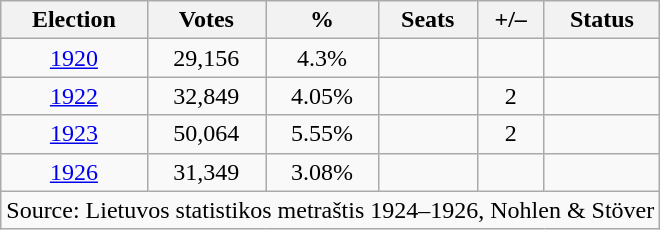<table class=wikitable style=text-align:center>
<tr>
<th>Election</th>
<th>Votes</th>
<th>%</th>
<th>Seats</th>
<th>+/–</th>
<th>Status</th>
</tr>
<tr>
<td><a href='#'>1920</a></td>
<td>29,156</td>
<td>4.3%</td>
<td></td>
<td></td>
<td></td>
</tr>
<tr>
<td><a href='#'>1922</a></td>
<td>32,849</td>
<td>4.05%</td>
<td></td>
<td> 2</td>
<td></td>
</tr>
<tr>
<td><a href='#'>1923</a></td>
<td>50,064</td>
<td>5.55%</td>
<td></td>
<td> 2</td>
<td></td>
</tr>
<tr>
<td><a href='#'>1926</a></td>
<td>31,349</td>
<td>3.08%</td>
<td></td>
<td></td>
<td></td>
</tr>
<tr>
<td colspan=6 align=left>Source: Lietuvos statistikos metraštis 1924–1926, Nohlen & Stöver</td>
</tr>
</table>
